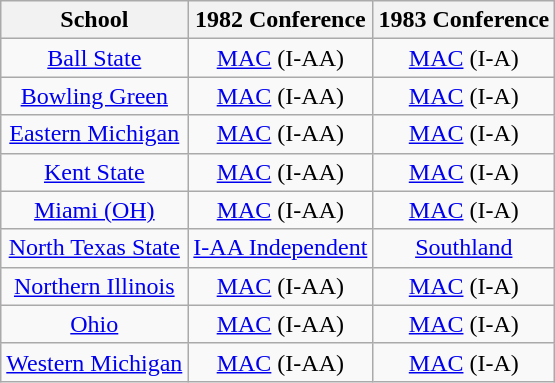<table class="wikitable sortable">
<tr>
<th>School</th>
<th>1982 Conference</th>
<th>1983 Conference</th>
</tr>
<tr style="text-align:center;">
<td><a href='#'>Ball State</a></td>
<td><a href='#'>MAC</a> (I-AA)</td>
<td><a href='#'>MAC</a> (I-A)</td>
</tr>
<tr style="text-align:center;">
<td><a href='#'>Bowling Green</a></td>
<td><a href='#'>MAC</a> (I-AA)</td>
<td><a href='#'>MAC</a> (I-A)</td>
</tr>
<tr style="text-align:center;">
<td><a href='#'>Eastern Michigan</a></td>
<td><a href='#'>MAC</a> (I-AA)</td>
<td><a href='#'>MAC</a> (I-A)</td>
</tr>
<tr style="text-align:center;">
<td><a href='#'>Kent State</a></td>
<td><a href='#'>MAC</a> (I-AA)</td>
<td><a href='#'>MAC</a> (I-A)</td>
</tr>
<tr style="text-align:center;">
<td><a href='#'>Miami (OH)</a></td>
<td><a href='#'>MAC</a> (I-AA)</td>
<td><a href='#'>MAC</a> (I-A)</td>
</tr>
<tr style="text-align:center;">
<td><a href='#'>North Texas State</a></td>
<td><a href='#'>I-AA Independent</a></td>
<td><a href='#'>Southland</a></td>
</tr>
<tr style="text-align:center;">
<td><a href='#'>Northern Illinois</a></td>
<td><a href='#'>MAC</a> (I-AA)</td>
<td><a href='#'>MAC</a> (I-A)</td>
</tr>
<tr style="text-align:center;">
<td><a href='#'>Ohio</a></td>
<td><a href='#'>MAC</a> (I-AA)</td>
<td><a href='#'>MAC</a> (I-A)</td>
</tr>
<tr style="text-align:center;">
<td><a href='#'>Western Michigan</a></td>
<td><a href='#'>MAC</a> (I-AA)</td>
<td><a href='#'>MAC</a> (I-A)</td>
</tr>
</table>
